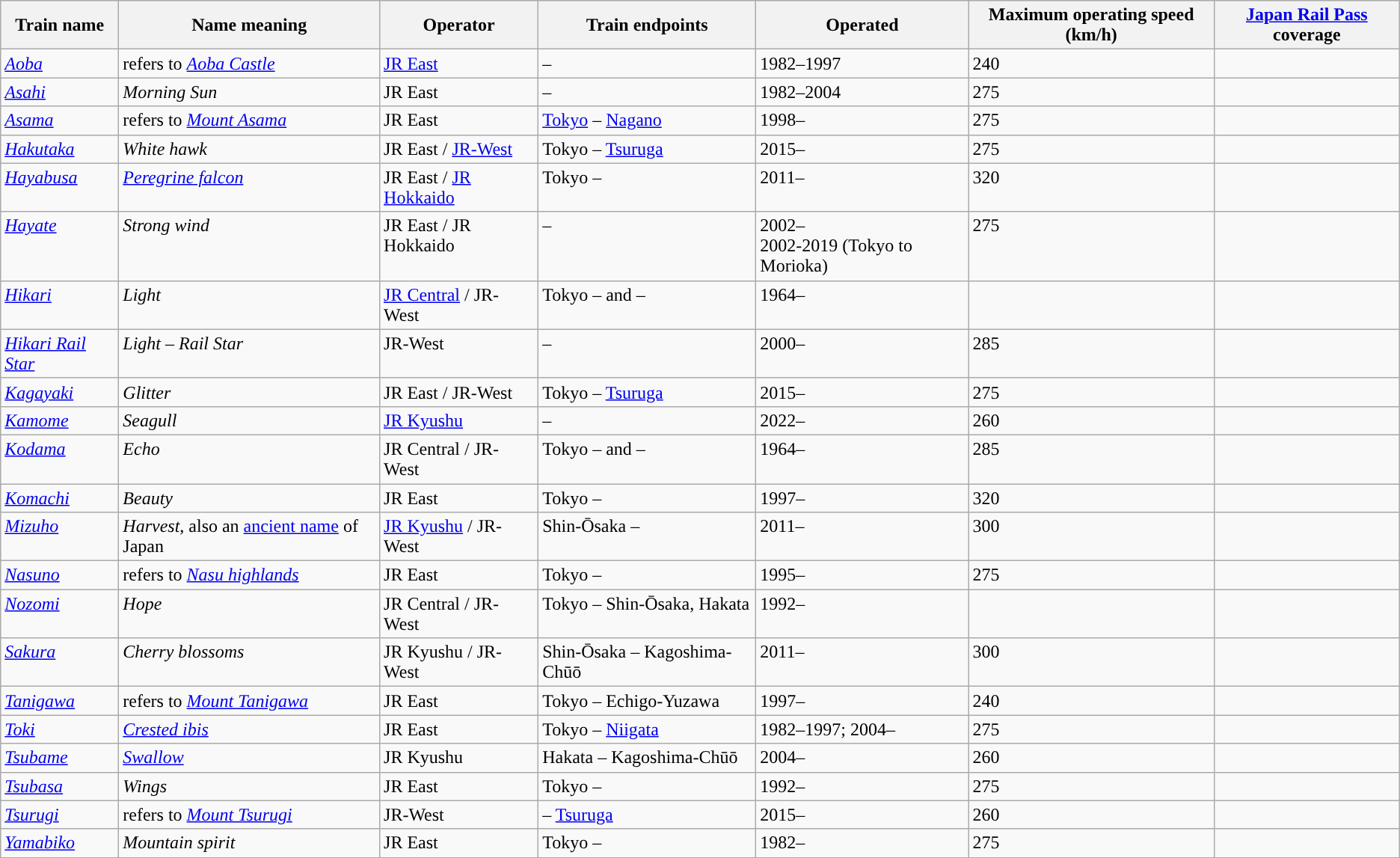<table class="wikitable sortable">
<tr valign="to">
<th>Train name</th>
<th>Name meaning</th>
<th>Operator</th>
<th>Train endpoints</th>
<th>Operated</th>
<th>Maximum operating speed (km/h)</th>
<th><a href='#'>Japan Rail Pass</a> coverage</th>
</tr>
<tr valign="top">
<td><em><a href='#'>Aoba</a></em></td>
<td>refers to <em><a href='#'>Aoba Castle</a></em></td>
<td><a href='#'>JR East</a></td>
<td> – </td>
<td>1982–1997</td>
<td>240</td>
<td></td>
</tr>
<tr valign="top">
<td><em><a href='#'>Asahi</a></em></td>
<td><em>Morning Sun</em></td>
<td>JR East</td>
<td> – </td>
<td>1982–2004</td>
<td>275</td>
<td></td>
</tr>
<tr valign="top">
<td><em><a href='#'>Asama</a></em></td>
<td>refers to <em><a href='#'>Mount Asama</a></em></td>
<td>JR East</td>
<td><a href='#'>Tokyo</a> – <a href='#'>Nagano</a></td>
<td>1998–</td>
<td>275</td>
<td></td>
</tr>
<tr valign="top">
<td><em><a href='#'>Hakutaka</a></em></td>
<td><em>White hawk</em></td>
<td>JR East / <a href='#'>JR-West</a></td>
<td>Tokyo – <a href='#'>Tsuruga</a></td>
<td>2015–</td>
<td>275</td>
<td></td>
</tr>
<tr valign="top">
<td><em><a href='#'>Hayabusa</a></em></td>
<td><em><a href='#'>Peregrine falcon</a></em></td>
<td>JR East / <a href='#'>JR Hokkaido</a></td>
<td>Tokyo – </td>
<td>2011–</td>
<td>320</td>
<td></td>
</tr>
<tr valign="top">
<td><em><a href='#'>Hayate</a></em></td>
<td><em>Strong wind</em></td>
<td>JR East / JR Hokkaido</td>
<td> – </td>
<td>2002–<br>2002-2019 (Tokyo to Morioka)</td>
<td>275</td>
<td></td>
</tr>
<tr valign="top">
<td><em><a href='#'>Hikari</a></em></td>
<td><em>Light</em></td>
<td><a href='#'>JR Central</a> / JR-West</td>
<td>Tokyo –  and  – </td>
<td>1964–</td>
<td></td>
<td></td>
</tr>
<tr valign="top">
<td><em><a href='#'>Hikari Rail Star</a></em></td>
<td><em>Light – Rail Star</em></td>
<td>JR-West</td>
<td> – </td>
<td>2000–</td>
<td>285</td>
<td></td>
</tr>
<tr valign="top">
<td><em><a href='#'>Kagayaki</a></em></td>
<td><em>Glitter</em></td>
<td>JR East / JR-West</td>
<td>Tokyo – <a href='#'>Tsuruga</a></td>
<td>2015–</td>
<td>275</td>
<td></td>
</tr>
<tr valign="top">
<td><em><a href='#'>Kamome</a></em></td>
<td><em>Seagull</em></td>
<td><a href='#'>JR Kyushu</a></td>
<td> – </td>
<td>2022–</td>
<td>260</td>
<td></td>
</tr>
<tr valign="top">
<td><em><a href='#'>Kodama</a></em></td>
<td><em>Echo</em></td>
<td>JR Central / JR-West</td>
<td>Tokyo –  and  – </td>
<td>1964–</td>
<td>285</td>
<td></td>
</tr>
<tr valign="top">
<td><em><a href='#'>Komachi</a></em></td>
<td><em>Beauty</em></td>
<td>JR East</td>
<td>Tokyo – </td>
<td>1997–</td>
<td>320</td>
<td></td>
</tr>
<tr valign="top">
<td><em><a href='#'>Mizuho</a></em></td>
<td><em>Harvest</em>, also an <a href='#'>ancient name</a> of Japan</td>
<td><a href='#'>JR Kyushu</a> / JR-West</td>
<td>Shin-Ōsaka – </td>
<td>2011–</td>
<td>300</td>
<td></td>
</tr>
<tr valign="top">
<td><em><a href='#'>Nasuno</a></em></td>
<td>refers to <em><a href='#'>Nasu highlands</a></em></td>
<td>JR East</td>
<td>Tokyo – </td>
<td>1995–</td>
<td>275</td>
<td></td>
</tr>
<tr valign="top">
<td><em><a href='#'>Nozomi</a></em></td>
<td><em>Hope</em></td>
<td>JR Central / JR-West</td>
<td>Tokyo – Shin-Ōsaka, Hakata</td>
<td>1992–</td>
<td></td>
<td></td>
</tr>
<tr valign="top">
<td><em><a href='#'>Sakura</a></em></td>
<td><em>Cherry blossoms</em></td>
<td>JR Kyushu / JR-West</td>
<td>Shin-Ōsaka – Kagoshima-Chūō</td>
<td>2011–</td>
<td>300</td>
<td></td>
</tr>
<tr valign="top">
<td><em><a href='#'>Tanigawa</a></em></td>
<td>refers to <em><a href='#'>Mount Tanigawa</a></em></td>
<td>JR East</td>
<td>Tokyo – Echigo-Yuzawa</td>
<td>1997–</td>
<td>240</td>
<td></td>
</tr>
<tr valign="top">
<td><em><a href='#'>Toki</a></em></td>
<td><em><a href='#'>Crested ibis</a></em></td>
<td>JR East</td>
<td>Tokyo – <a href='#'>Niigata</a></td>
<td>1982–1997; 2004–</td>
<td>275</td>
<td></td>
</tr>
<tr valign="top">
<td><em><a href='#'>Tsubame</a></em></td>
<td><em><a href='#'>Swallow</a></em></td>
<td>JR Kyushu</td>
<td>Hakata – Kagoshima-Chūō</td>
<td>2004–</td>
<td>260</td>
<td></td>
</tr>
<tr valign="top">
<td><em><a href='#'>Tsubasa</a></em></td>
<td><em>Wings</em></td>
<td>JR East</td>
<td>Tokyo – </td>
<td>1992–</td>
<td>275</td>
<td></td>
</tr>
<tr valign="top">
<td><em><a href='#'>Tsurugi</a></em></td>
<td>refers to <em><a href='#'>Mount Tsurugi</a></em></td>
<td>JR-West</td>
<td> – <a href='#'>Tsuruga</a></td>
<td>2015–</td>
<td>260</td>
<td></td>
</tr>
<tr valign="top">
<td><em><a href='#'>Yamabiko</a></em></td>
<td><em>Mountain spirit</em></td>
<td>JR East</td>
<td>Tokyo – </td>
<td>1982–</td>
<td>275</td>
<td></td>
</tr>
</table>
